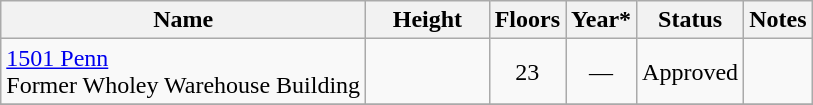<table class="wikitable sortable">
<tr>
<th scope=col>Name</th>
<th scope="col" style="width:75px;">Height<br></th>
<th scope=col>Floors</th>
<th scope=col>Year*<br></th>
<th scope=col>Status</th>
<th scope=col class="unsortable">Notes</th>
</tr>
<tr>
<td><a href='#'>1501 Penn</a><br> Former Wholey Warehouse Building</td>
<td style="text-align:center;"></td>
<td style="text-align:center;">23</td>
<td style="text-align:center;">—</td>
<td style="text-align:center;">Approved</td>
<td></td>
</tr>
<tr>
</tr>
</table>
